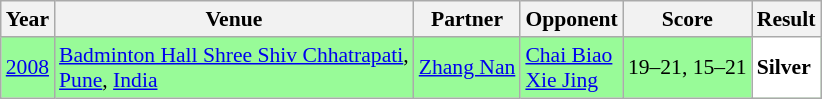<table class="sortable wikitable" style="font-size: 90%;">
<tr>
<th>Year</th>
<th>Venue</th>
<th>Partner</th>
<th>Opponent</th>
<th>Score</th>
<th>Result</th>
</tr>
<tr style="background:#98FB98">
<td align="center"><a href='#'>2008</a></td>
<td align="left"><a href='#'>Badminton Hall Shree Shiv Chhatrapati</a>,<br><a href='#'>Pune</a>, <a href='#'>India</a></td>
<td align="left"> <a href='#'>Zhang Nan</a></td>
<td align="left"> <a href='#'>Chai Biao</a> <br>  <a href='#'>Xie Jing</a></td>
<td align="left">19–21, 15–21</td>
<td style="text-align:left; background:white"> <strong>Silver</strong></td>
</tr>
</table>
